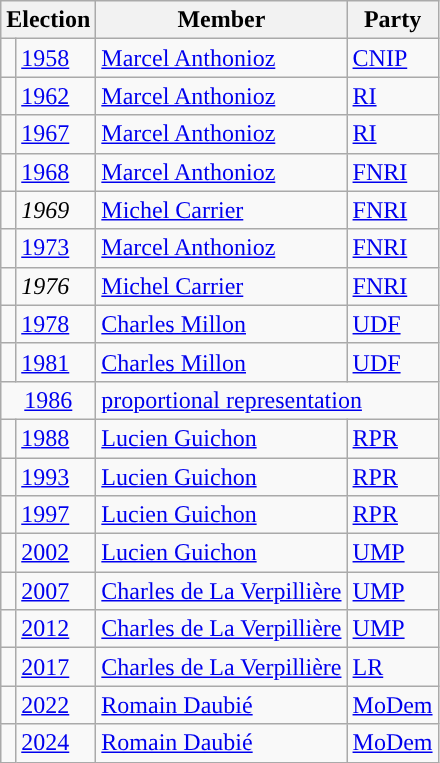<table class="wikitable">
<tr>
<th colspan="2">Election</th>
<th>Member</th>
<th>Party</th>
</tr>
<tr>
<td style="color:inherit;background-color: "></td>
<td><a href='#'>1958</a></td>
<td><a href='#'>Marcel Anthonioz</a></td>
<td><a href='#'>CNIP</a></td>
</tr>
<tr>
<td style="color:inherit;background-color: "></td>
<td><a href='#'>1962</a></td>
<td><a href='#'>Marcel Anthonioz</a></td>
<td><a href='#'>RI</a></td>
</tr>
<tr>
<td style="color:inherit;background-color: "></td>
<td><a href='#'>1967</a></td>
<td><a href='#'>Marcel Anthonioz</a></td>
<td><a href='#'>RI</a></td>
</tr>
<tr>
<td style="color:inherit;background-color: "></td>
<td><a href='#'>1968</a></td>
<td><a href='#'>Marcel Anthonioz</a></td>
<td><a href='#'>FNRI</a></td>
</tr>
<tr>
<td style="color:inherit;background-color: "></td>
<td><em>1969</em></td>
<td><a href='#'>Michel Carrier</a></td>
<td><a href='#'>FNRI</a></td>
</tr>
<tr>
<td style="color:inherit;background-color: "></td>
<td><a href='#'>1973</a></td>
<td><a href='#'>Marcel Anthonioz</a></td>
<td><a href='#'>FNRI</a></td>
</tr>
<tr>
<td style="color:inherit;background-color: "></td>
<td><em>1976</em></td>
<td><a href='#'>Michel Carrier</a></td>
<td><a href='#'>FNRI</a></td>
</tr>
<tr>
<td style="color:inherit;background-color: "></td>
<td><a href='#'>1978</a></td>
<td><a href='#'>Charles Millon</a></td>
<td><a href='#'>UDF</a></td>
</tr>
<tr>
<td style="color:inherit;background-color: "></td>
<td><a href='#'>1981</a></td>
<td><a href='#'>Charles Millon</a></td>
<td><a href='#'>UDF</a></td>
</tr>
<tr>
<td colspan="2" align="center"><a href='#'>1986</a></td>
<td colspan="2"><a href='#'>proportional representation</a></td>
</tr>
<tr>
<td style="color:inherit;background-color: "></td>
<td><a href='#'>1988</a></td>
<td><a href='#'>Lucien Guichon</a></td>
<td><a href='#'>RPR</a></td>
</tr>
<tr>
<td style="color:inherit;background-color: "></td>
<td><a href='#'>1993</a></td>
<td><a href='#'>Lucien Guichon</a></td>
<td><a href='#'>RPR</a></td>
</tr>
<tr>
<td style="color:inherit;background-color: "></td>
<td><a href='#'>1997</a></td>
<td><a href='#'>Lucien Guichon</a></td>
<td><a href='#'>RPR</a></td>
</tr>
<tr>
<td style="color:inherit;background-color: "></td>
<td><a href='#'>2002</a></td>
<td><a href='#'>Lucien Guichon</a></td>
<td><a href='#'>UMP</a></td>
</tr>
<tr>
<td style="color:inherit;background-color: "></td>
<td><a href='#'>2007</a></td>
<td><a href='#'>Charles de La Verpillière</a></td>
<td><a href='#'>UMP</a></td>
</tr>
<tr>
<td style="color:inherit;background-color: "></td>
<td><a href='#'>2012</a></td>
<td><a href='#'>Charles de La Verpillière</a></td>
<td><a href='#'>UMP</a></td>
</tr>
<tr>
<td style="color:inherit;background-color: "></td>
<td><a href='#'>2017</a></td>
<td><a href='#'>Charles de La Verpillière</a></td>
<td><a href='#'>LR</a></td>
</tr>
<tr>
<td style="color:inherit;background-color: "></td>
<td><a href='#'>2022</a></td>
<td><a href='#'>Romain Daubié</a></td>
<td><a href='#'>MoDem</a></td>
</tr>
<tr>
<td style="color:inherit;background-color: "></td>
<td><a href='#'>2024</a></td>
<td><a href='#'>Romain Daubié</a></td>
<td><a href='#'>MoDem</a></td>
</tr>
</table>
